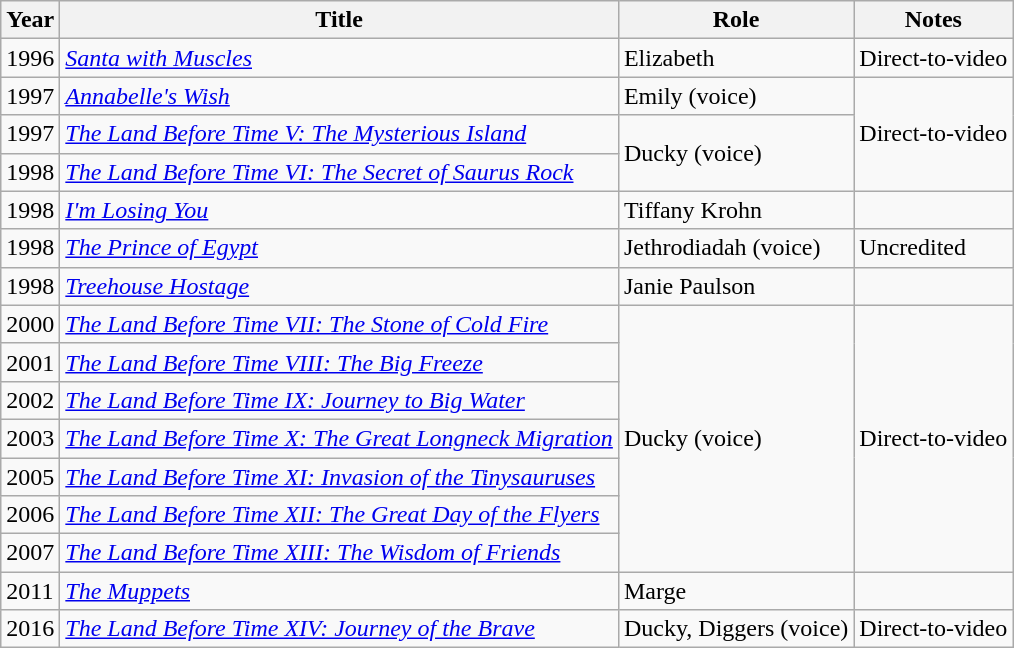<table class="wikitable">
<tr>
<th>Year</th>
<th>Title</th>
<th>Role</th>
<th>Notes</th>
</tr>
<tr>
<td>1996</td>
<td><em><a href='#'>Santa with Muscles</a></em></td>
<td>Elizabeth</td>
<td>Direct-to-video</td>
</tr>
<tr>
<td>1997</td>
<td><em><a href='#'>Annabelle's Wish</a></em></td>
<td>Emily (voice)</td>
<td rowspan="3">Direct-to-video</td>
</tr>
<tr>
<td>1997</td>
<td><em><a href='#'>The Land Before Time V: The Mysterious Island</a></em></td>
<td rowspan="2">Ducky (voice)</td>
</tr>
<tr>
<td>1998</td>
<td><em><a href='#'>The Land Before Time VI: The Secret of Saurus Rock</a></em></td>
</tr>
<tr>
<td>1998</td>
<td><em><a href='#'>I'm Losing You</a></em></td>
<td>Tiffany Krohn</td>
<td></td>
</tr>
<tr>
<td>1998</td>
<td><em><a href='#'>The Prince of Egypt</a></em></td>
<td>Jethrodiadah (voice)</td>
<td>Uncredited</td>
</tr>
<tr>
<td>1998</td>
<td><em><a href='#'>Treehouse Hostage</a></em></td>
<td>Janie Paulson</td>
<td></td>
</tr>
<tr>
<td>2000</td>
<td><em><a href='#'>The Land Before Time VII: The Stone of Cold Fire</a></em></td>
<td rowspan="7">Ducky (voice)</td>
<td rowspan="7">Direct-to-video</td>
</tr>
<tr>
<td>2001</td>
<td><em><a href='#'>The Land Before Time VIII: The Big Freeze</a></em></td>
</tr>
<tr>
<td>2002</td>
<td><em><a href='#'>The Land Before Time IX: Journey to Big Water</a></em></td>
</tr>
<tr>
<td>2003</td>
<td><em><a href='#'>The Land Before Time X: The Great Longneck Migration</a></em></td>
</tr>
<tr>
<td>2005</td>
<td><em><a href='#'>The Land Before Time XI: Invasion of the Tinysauruses</a></em></td>
</tr>
<tr>
<td>2006</td>
<td><em><a href='#'>The Land Before Time XII: The Great Day of the Flyers</a></em></td>
</tr>
<tr>
<td>2007</td>
<td><em><a href='#'>The Land Before Time XIII: The Wisdom of Friends</a></em></td>
</tr>
<tr>
<td>2011</td>
<td><em><a href='#'>The Muppets</a></em></td>
<td>Marge</td>
<td></td>
</tr>
<tr>
<td>2016</td>
<td><em><a href='#'>The Land Before Time XIV: Journey of the Brave</a></em></td>
<td>Ducky, Diggers (voice)</td>
<td>Direct-to-video</td>
</tr>
</table>
